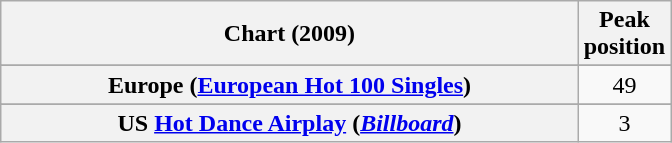<table class="wikitable sortable plainrowheaders" style="text-align:center">
<tr>
<th scope="col" style="width:23.6em;">Chart (2009)</th>
<th scope="col">Peak<br>position</th>
</tr>
<tr>
</tr>
<tr>
<th scope="row">Europe (<a href='#'>European Hot 100 Singles</a>)</th>
<td>49</td>
</tr>
<tr>
</tr>
<tr>
</tr>
<tr>
</tr>
<tr>
</tr>
<tr>
</tr>
<tr>
</tr>
<tr>
<th scope="row">US <a href='#'>Hot Dance Airplay</a> (<em><a href='#'>Billboard</a></em>)</th>
<td>3</td>
</tr>
</table>
